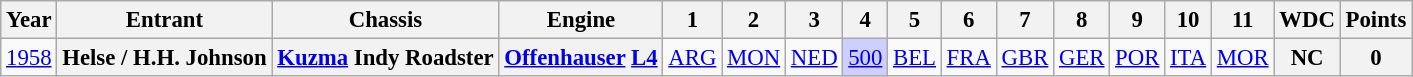<table class="wikitable" style="text-align:center; font-size:95%">
<tr>
<th>Year</th>
<th>Entrant</th>
<th>Chassis</th>
<th>Engine</th>
<th>1</th>
<th>2</th>
<th>3</th>
<th>4</th>
<th>5</th>
<th>6</th>
<th>7</th>
<th>8</th>
<th>9</th>
<th>10</th>
<th>11</th>
<th>WDC</th>
<th>Points</th>
</tr>
<tr>
<td><a href='#'>1958</a></td>
<th>Helse / H.H. Johnson</th>
<th><a href='#'>Kuzma</a> Indy Roadster</th>
<th><a href='#'>Offenhauser</a> <a href='#'>L4</a></th>
<td><a href='#'>ARG</a></td>
<td><a href='#'>MON</a></td>
<td><a href='#'>NED</a></td>
<td style="background:#CFCFFF;"><a href='#'>500</a><br></td>
<td><a href='#'>BEL</a></td>
<td><a href='#'>FRA</a></td>
<td><a href='#'>GBR</a></td>
<td><a href='#'>GER</a></td>
<td><a href='#'>POR</a></td>
<td><a href='#'>ITA</a></td>
<td><a href='#'>MOR</a><br></td>
<th>NC</th>
<th>0</th>
</tr>
</table>
